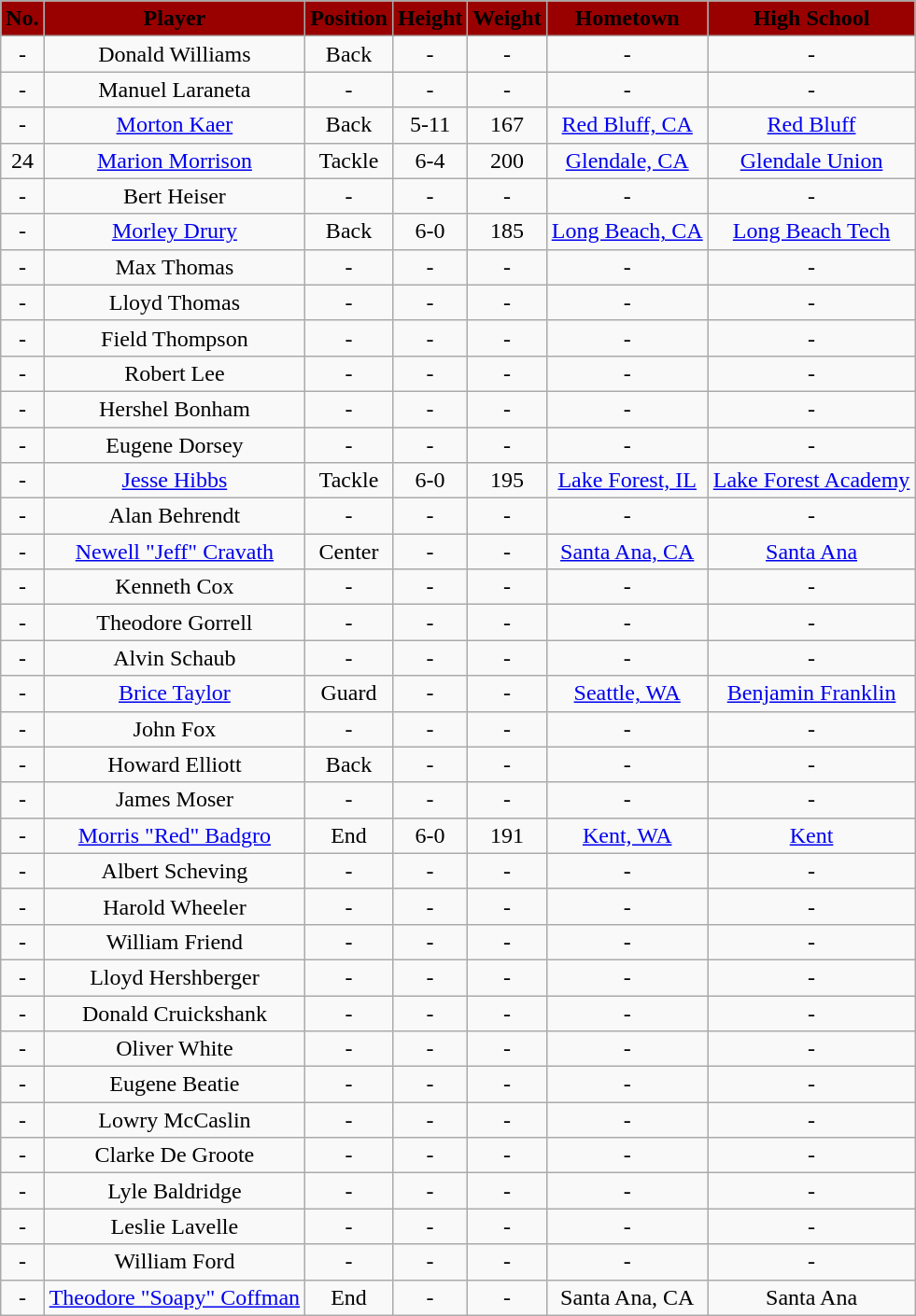<table class="wikitable">
<tr style="text-align:center;">
<th style="background: #990000;" align="center"><span>No.</span></th>
<th style="background: #990000;" align="center"><span>Player</span></th>
<th style="background:#990000;" align="center"><span>Position</span></th>
<th style="background: #990000;" align="center"><span>Height</span></th>
<th style="background: #990000;" align="center"><span>Weight</span></th>
<th style="background: #990000;" align="center"><span>Hometown</span></th>
<th style="background: #990000;" align="center"><span>High School</span></th>
</tr>
<tr style="text-align:center;">
<td>-</td>
<td>Donald Williams</td>
<td>Back</td>
<td>-</td>
<td>-</td>
<td>-</td>
<td>-</td>
</tr>
<tr style="text-align:center;">
<td>-</td>
<td>Manuel Laraneta</td>
<td>-</td>
<td>-</td>
<td>-</td>
<td>-</td>
<td>-</td>
</tr>
<tr style="text-align:center;">
<td>-</td>
<td><a href='#'>Morton Kaer</a></td>
<td>Back</td>
<td>5-11</td>
<td>167</td>
<td><a href='#'>Red Bluff, CA</a></td>
<td><a href='#'>Red Bluff</a></td>
</tr>
<tr style="text-align:center;">
<td>24</td>
<td><a href='#'>Marion Morrison</a></td>
<td>Tackle</td>
<td>6-4</td>
<td>200</td>
<td><a href='#'>Glendale, CA</a></td>
<td><a href='#'>Glendale Union</a></td>
</tr>
<tr style="text-align:center;">
<td>-</td>
<td>Bert Heiser</td>
<td>-</td>
<td>-</td>
<td>-</td>
<td>-</td>
<td>-</td>
</tr>
<tr style="text-align:center;">
<td>-</td>
<td><a href='#'>Morley Drury</a></td>
<td>Back</td>
<td>6-0</td>
<td>185</td>
<td><a href='#'>Long Beach, CA</a></td>
<td><a href='#'>Long Beach Tech</a></td>
</tr>
<tr style="text-align:center;">
<td>-</td>
<td>Max Thomas</td>
<td>-</td>
<td>-</td>
<td>-</td>
<td>-</td>
<td>-</td>
</tr>
<tr style="text-align:center;">
<td>-</td>
<td>Lloyd Thomas</td>
<td>-</td>
<td>-</td>
<td>-</td>
<td>-</td>
<td>-</td>
</tr>
<tr style="text-align:center;">
<td>-</td>
<td>Field Thompson</td>
<td>-</td>
<td>-</td>
<td>-</td>
<td>-</td>
<td>-</td>
</tr>
<tr style="text-align:center;">
<td>-</td>
<td>Robert Lee</td>
<td>-</td>
<td>-</td>
<td>-</td>
<td>-</td>
<td>-</td>
</tr>
<tr style="text-align:center;">
<td>-</td>
<td>Hershel Bonham</td>
<td>-</td>
<td>-</td>
<td>-</td>
<td>-</td>
<td>-</td>
</tr>
<tr style="text-align:center;">
<td>-</td>
<td>Eugene Dorsey</td>
<td>-</td>
<td>-</td>
<td>-</td>
<td>-</td>
<td>-</td>
</tr>
<tr style="text-align:center;">
<td>-</td>
<td><a href='#'>Jesse Hibbs</a></td>
<td>Tackle</td>
<td>6-0</td>
<td>195</td>
<td><a href='#'>Lake Forest, IL</a></td>
<td><a href='#'>Lake Forest Academy</a></td>
</tr>
<tr style="text-align:center;">
<td>-</td>
<td>Alan Behrendt</td>
<td>-</td>
<td>-</td>
<td>-</td>
<td>-</td>
<td>-</td>
</tr>
<tr style="text-align:center;">
<td>-</td>
<td><a href='#'>Newell "Jeff" Cravath</a></td>
<td>Center</td>
<td>-</td>
<td>-</td>
<td><a href='#'>Santa Ana, CA</a></td>
<td><a href='#'>Santa Ana</a></td>
</tr>
<tr style="text-align:center;">
<td>-</td>
<td>Kenneth Cox</td>
<td>-</td>
<td>-</td>
<td>-</td>
<td>-</td>
<td>-</td>
</tr>
<tr style="text-align:center;">
<td>-</td>
<td>Theodore Gorrell</td>
<td>-</td>
<td>-</td>
<td>-</td>
<td>-</td>
<td>-</td>
</tr>
<tr style="text-align:center;">
<td>-</td>
<td>Alvin Schaub</td>
<td>-</td>
<td>-</td>
<td>-</td>
<td>-</td>
<td>-</td>
</tr>
<tr style="text-align:center;">
<td>-</td>
<td><a href='#'>Brice Taylor</a></td>
<td>Guard</td>
<td>-</td>
<td>-</td>
<td><a href='#'>Seattle, WA</a></td>
<td><a href='#'>Benjamin Franklin</a></td>
</tr>
<tr style="text-align:center;">
<td>-</td>
<td>John Fox</td>
<td>-</td>
<td>-</td>
<td>-</td>
<td>-</td>
<td>-</td>
</tr>
<tr style="text-align:center;">
<td>-</td>
<td>Howard Elliott</td>
<td>Back</td>
<td>-</td>
<td>-</td>
<td>-</td>
<td>-</td>
</tr>
<tr style="text-align:center;">
<td>-</td>
<td>James Moser</td>
<td>-</td>
<td>-</td>
<td>-</td>
<td>-</td>
<td>-</td>
</tr>
<tr style="text-align:center;">
<td>-</td>
<td><a href='#'>Morris "Red" Badgro</a></td>
<td>End</td>
<td>6-0</td>
<td>191</td>
<td><a href='#'>Kent, WA</a></td>
<td><a href='#'>Kent</a></td>
</tr>
<tr style="text-align:center;">
<td>-</td>
<td>Albert Scheving</td>
<td>-</td>
<td>-</td>
<td>-</td>
<td>-</td>
<td>-</td>
</tr>
<tr style="text-align:center;">
<td>-</td>
<td>Harold Wheeler</td>
<td>-</td>
<td>-</td>
<td>-</td>
<td>-</td>
<td>-</td>
</tr>
<tr style="text-align:center;">
<td>-</td>
<td>William Friend</td>
<td>-</td>
<td>-</td>
<td>-</td>
<td>-</td>
<td>-</td>
</tr>
<tr style="text-align:center;">
<td>-</td>
<td>Lloyd Hershberger</td>
<td>-</td>
<td>-</td>
<td>-</td>
<td>-</td>
<td>-</td>
</tr>
<tr style="text-align:center;">
<td>-</td>
<td>Donald Cruickshank</td>
<td>-</td>
<td>-</td>
<td>-</td>
<td>-</td>
<td>-</td>
</tr>
<tr style="text-align:center;">
<td>-</td>
<td>Oliver White</td>
<td>-</td>
<td>-</td>
<td>-</td>
<td>-</td>
<td>-</td>
</tr>
<tr style="text-align:center;">
<td>-</td>
<td>Eugene Beatie</td>
<td>-</td>
<td>-</td>
<td>-</td>
<td>-</td>
<td>-</td>
</tr>
<tr style="text-align:center;">
<td>-</td>
<td>Lowry McCaslin</td>
<td>-</td>
<td>-</td>
<td>-</td>
<td>-</td>
<td>-</td>
</tr>
<tr style="text-align:center;">
<td>-</td>
<td>Clarke De Groote</td>
<td>-</td>
<td>-</td>
<td>-</td>
<td>-</td>
<td>-</td>
</tr>
<tr style="text-align:center;">
<td>-</td>
<td>Lyle Baldridge</td>
<td>-</td>
<td>-</td>
<td>-</td>
<td>-</td>
<td>-</td>
</tr>
<tr style="text-align:center;">
<td>-</td>
<td>Leslie Lavelle</td>
<td>-</td>
<td>-</td>
<td>-</td>
<td>-</td>
<td>-</td>
</tr>
<tr style="text-align:center;">
<td>-</td>
<td>William Ford</td>
<td>-</td>
<td>-</td>
<td>-</td>
<td>-</td>
<td>-</td>
</tr>
<tr style="text-align:center;">
<td>-</td>
<td><a href='#'>Theodore "Soapy" Coffman</a></td>
<td>End</td>
<td>-</td>
<td>-</td>
<td>Santa Ana, CA</td>
<td>Santa Ana</td>
</tr>
</table>
